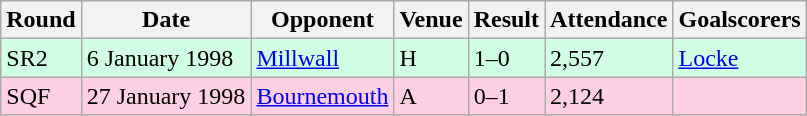<table class="wikitable">
<tr>
<th>Round</th>
<th>Date</th>
<th>Opponent</th>
<th>Venue</th>
<th>Result</th>
<th>Attendance</th>
<th>Goalscorers</th>
</tr>
<tr style="background:#d0ffe3;">
<td>SR2</td>
<td>6 January 1998</td>
<td><a href='#'>Millwall</a></td>
<td>H</td>
<td>1–0</td>
<td>2,557</td>
<td><a href='#'>Locke</a></td>
</tr>
<tr style="background:#ffd0e3;">
<td>SQF</td>
<td>27 January 1998</td>
<td><a href='#'>Bournemouth</a></td>
<td>A</td>
<td>0–1</td>
<td>2,124</td>
<td></td>
</tr>
</table>
